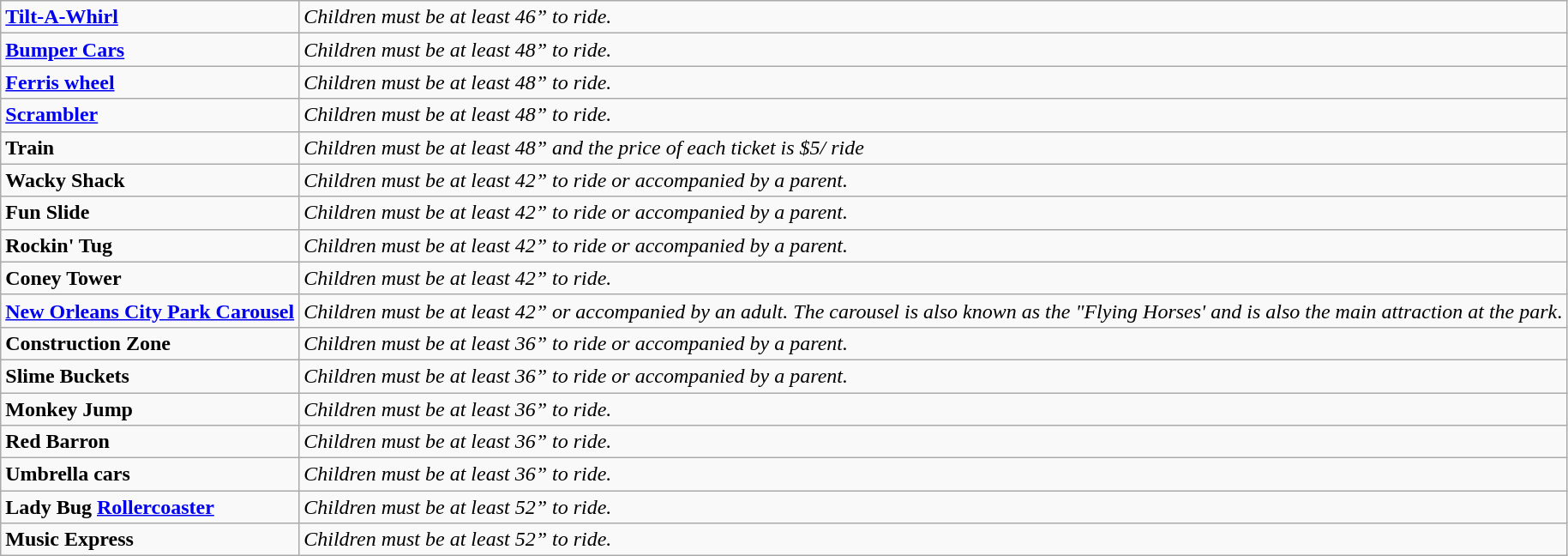<table class="wikitable">
<tr>
<td><strong><a href='#'>Tilt-A-Whirl</a></strong></td>
<td><em>Children must be</em>  <em>at least 46” to ride.</em></td>
</tr>
<tr>
<td><strong><a href='#'>Bumper Cars</a></strong></td>
<td><em>Children must be</em>  <em>at least 48” to ride.</em></td>
</tr>
<tr>
<td><strong><a href='#'>Ferris wheel</a></strong></td>
<td><em>Children must be at least 48” to ride.</em></td>
</tr>
<tr>
<td><strong><a href='#'>Scrambler</a></strong></td>
<td><em>Children must be at least 48” to ride.</em></td>
</tr>
<tr>
<td><strong>Train</strong></td>
<td><em>Children must be at least 48” and the price of each ticket is $5/ ride</em></td>
</tr>
<tr>
<td><strong>Wacky Shack</strong></td>
<td><em>Children must be at least 42” to ride or accompanied by a parent.</em></td>
</tr>
<tr>
<td><strong>Fun Slide</strong></td>
<td><em>Children must be at least 42” to ride or accompanied by a parent.</em></td>
</tr>
<tr>
<td><strong>Rockin' Tug</strong></td>
<td><em>Children must be at least 42” to ride or accompanied by a parent.</em></td>
</tr>
<tr>
<td><strong>Coney Tower</strong></td>
<td><em>Children must be at least 42” to ride.</em></td>
</tr>
<tr>
<td><strong><a href='#'>New Orleans City Park Carousel</a></strong></td>
<td><em>Children must be at least 42” or accompanied by an adult. The carousel is also known as the "Flying Horses' and is also the main attraction at the park</em>.</td>
</tr>
<tr>
<td><strong>Construction Zone</strong></td>
<td><em>Children must be at least 36” to ride or accompanied by a parent.</em></td>
</tr>
<tr>
<td><strong>Slime Buckets</strong></td>
<td><em>Children must be at least 36” to ride or accompanied by a parent.</em></td>
</tr>
<tr>
<td><strong>Monkey Jump</strong></td>
<td><em>Children must be at least 36” to ride.</em></td>
</tr>
<tr>
<td><strong>Red Barron</strong></td>
<td><em>Children must be at least 36” to ride.</em></td>
</tr>
<tr>
<td><strong>Umbrella cars</strong></td>
<td><em>Children must be at least 36” to ride.</em></td>
</tr>
<tr>
<td><strong>Lady Bug <a href='#'>Rollercoaster</a></strong></td>
<td><em>Children must be at least 52” to ride.</em></td>
</tr>
<tr>
<td><strong>Music Express</strong></td>
<td><em>Children must be at least 52” to ride.</em></td>
</tr>
</table>
